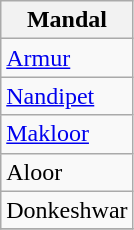<table class="wikitable sortable static-row-numbers static-row-header-hash">
<tr>
<th>Mandal</th>
</tr>
<tr>
<td><a href='#'>Armur</a></td>
</tr>
<tr>
<td><a href='#'>Nandipet</a></td>
</tr>
<tr>
<td><a href='#'>Makloor</a></td>
</tr>
<tr>
<td>Aloor</td>
</tr>
<tr>
<td>Donkeshwar</td>
</tr>
<tr>
</tr>
</table>
